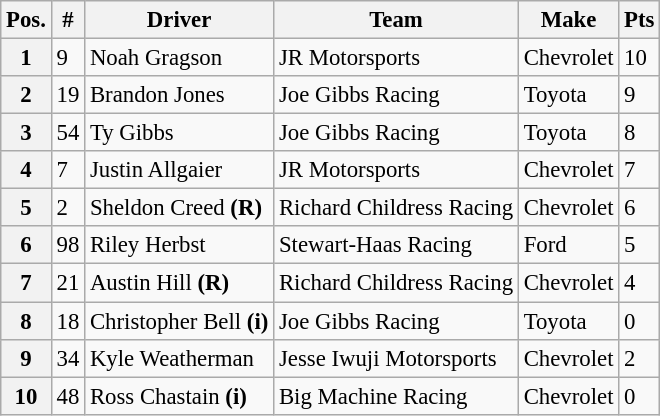<table class="wikitable" style="font-size:95%">
<tr>
<th>Pos.</th>
<th>#</th>
<th>Driver</th>
<th>Team</th>
<th>Make</th>
<th>Pts</th>
</tr>
<tr>
<th>1</th>
<td>9</td>
<td>Noah Gragson</td>
<td>JR Motorsports</td>
<td>Chevrolet</td>
<td>10</td>
</tr>
<tr>
<th>2</th>
<td>19</td>
<td>Brandon Jones</td>
<td>Joe Gibbs Racing</td>
<td>Toyota</td>
<td>9</td>
</tr>
<tr>
<th>3</th>
<td>54</td>
<td>Ty Gibbs</td>
<td>Joe Gibbs Racing</td>
<td>Toyota</td>
<td>8</td>
</tr>
<tr>
<th>4</th>
<td>7</td>
<td>Justin Allgaier</td>
<td>JR Motorsports</td>
<td>Chevrolet</td>
<td>7</td>
</tr>
<tr>
<th>5</th>
<td>2</td>
<td>Sheldon Creed <strong>(R)</strong></td>
<td>Richard Childress Racing</td>
<td>Chevrolet</td>
<td>6</td>
</tr>
<tr>
<th>6</th>
<td>98</td>
<td>Riley Herbst</td>
<td>Stewart-Haas Racing</td>
<td>Ford</td>
<td>5</td>
</tr>
<tr>
<th>7</th>
<td>21</td>
<td>Austin Hill <strong>(R)</strong></td>
<td>Richard Childress Racing</td>
<td>Chevrolet</td>
<td>4</td>
</tr>
<tr>
<th>8</th>
<td>18</td>
<td>Christopher Bell <strong>(i)</strong></td>
<td>Joe Gibbs Racing</td>
<td>Toyota</td>
<td>0</td>
</tr>
<tr>
<th>9</th>
<td>34</td>
<td>Kyle Weatherman</td>
<td>Jesse Iwuji Motorsports</td>
<td>Chevrolet</td>
<td>2</td>
</tr>
<tr>
<th>10</th>
<td>48</td>
<td>Ross Chastain <strong>(i)</strong></td>
<td>Big Machine Racing</td>
<td>Chevrolet</td>
<td>0</td>
</tr>
</table>
